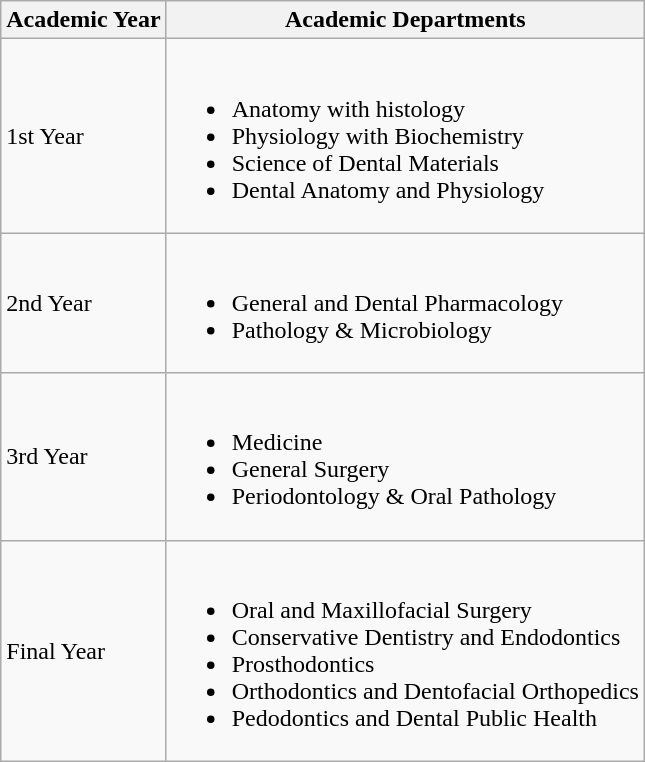<table class="wikitable">
<tr>
<th>Academic Year</th>
<th>Academic Departments</th>
</tr>
<tr>
<td>1st Year</td>
<td><br><ul><li>Anatomy with histology</li><li>Physiology with Biochemistry</li><li>Science of Dental Materials</li><li>Dental Anatomy and Physiology</li></ul></td>
</tr>
<tr>
<td>2nd Year</td>
<td><br><ul><li>General and Dental Pharmacology</li><li>Pathology & Microbiology</li></ul></td>
</tr>
<tr>
<td>3rd Year</td>
<td><br><ul><li>Medicine</li><li>General Surgery</li><li>Periodontology & Oral Pathology</li></ul></td>
</tr>
<tr>
<td>Final Year</td>
<td><br><ul><li>Oral and Maxillofacial Surgery</li><li>Conservative Dentistry and Endodontics</li><li>Prosthodontics</li><li>Orthodontics and Dentofacial Orthopedics</li><li>Pedodontics and Dental Public Health</li></ul></td>
</tr>
</table>
